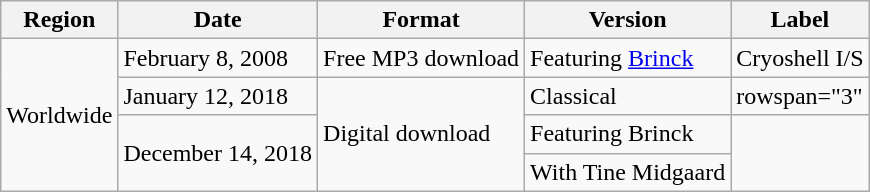<table class="wikitable">
<tr>
<th>Region</th>
<th>Date</th>
<th>Format</th>
<th>Version</th>
<th>Label</th>
</tr>
<tr>
<td rowspan="4" !scope="row">Worldwide</td>
<td>February 8, 2008</td>
<td>Free MP3 download</td>
<td>Featuring <a href='#'>Brinck</a></td>
<td>Cryoshell I/S</td>
</tr>
<tr>
<td>January 12, 2018</td>
<td rowspan="3">Digital download</td>
<td>Classical</td>
<td>rowspan="3"</td>
</tr>
<tr>
<td rowspan="2">December 14, 2018</td>
<td>Featuring Brinck</td>
</tr>
<tr>
<td>With Tine Midgaard</td>
</tr>
</table>
